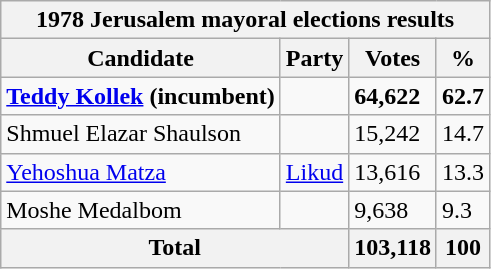<table class="wikitable sortable">
<tr>
<th colspan=4><strong>1978 Jerusalem mayoral elections results</strong></th>
</tr>
<tr>
<th>Candidate</th>
<th>Party</th>
<th>Votes</th>
<th>%</th>
</tr>
<tr>
<td><strong><a href='#'>Teddy Kollek</a> (incumbent)</strong></td>
<td></td>
<td><strong>64,622</strong></td>
<td><strong>62.7</strong></td>
</tr>
<tr>
<td>Shmuel Elazar Shaulson</td>
<td></td>
<td>15,242</td>
<td>14.7</td>
</tr>
<tr>
<td><a href='#'>Yehoshua Matza</a></td>
<td><a href='#'>Likud</a></td>
<td>13,616</td>
<td>13.3</td>
</tr>
<tr>
<td>Moshe Medalbom</td>
<td></td>
<td>9,638</td>
<td>9.3</td>
</tr>
<tr>
<th colspan=2>Total</th>
<th>103,118</th>
<th>100</th>
</tr>
</table>
